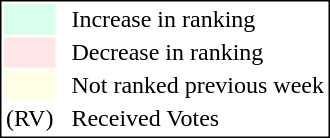<table style="border:1px solid black;">
<tr>
<td style="background:#D8FFEB; width:20px;"></td>
<td> </td>
<td>Increase in ranking</td>
</tr>
<tr>
<td style="background:#FFE6E6; width:20px;"></td>
<td> </td>
<td>Decrease in ranking</td>
</tr>
<tr>
<td style="background:#FFFFE6; width:20px;"></td>
<td> </td>
<td>Not ranked previous week</td>
</tr>
<tr>
<td>(RV)</td>
<td> </td>
<td>Received Votes</td>
</tr>
</table>
